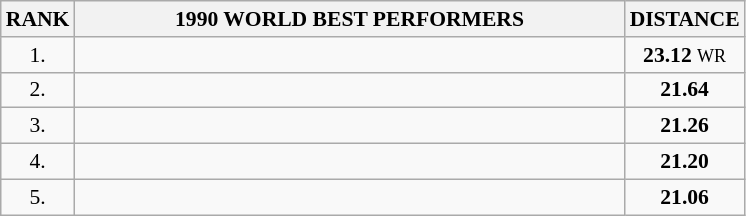<table class="wikitable" style="border-collapse: collapse; font-size: 90%;">
<tr>
<th>RANK</th>
<th align="center" style="width: 25em">1990 WORLD BEST PERFORMERS</th>
<th align="center" style="width: 5em">DISTANCE</th>
</tr>
<tr>
<td align="center">1.</td>
<td></td>
<td align="center"><strong>23.12</strong> <small>WR</small></td>
</tr>
<tr>
<td align="center">2.</td>
<td></td>
<td align="center"><strong>21.64</strong></td>
</tr>
<tr>
<td align="center">3.</td>
<td></td>
<td align="center"><strong>21.26</strong></td>
</tr>
<tr>
<td align="center">4.</td>
<td></td>
<td align="center"><strong>21.20</strong></td>
</tr>
<tr>
<td align="center">5.</td>
<td></td>
<td align="center"><strong>21.06</strong></td>
</tr>
</table>
